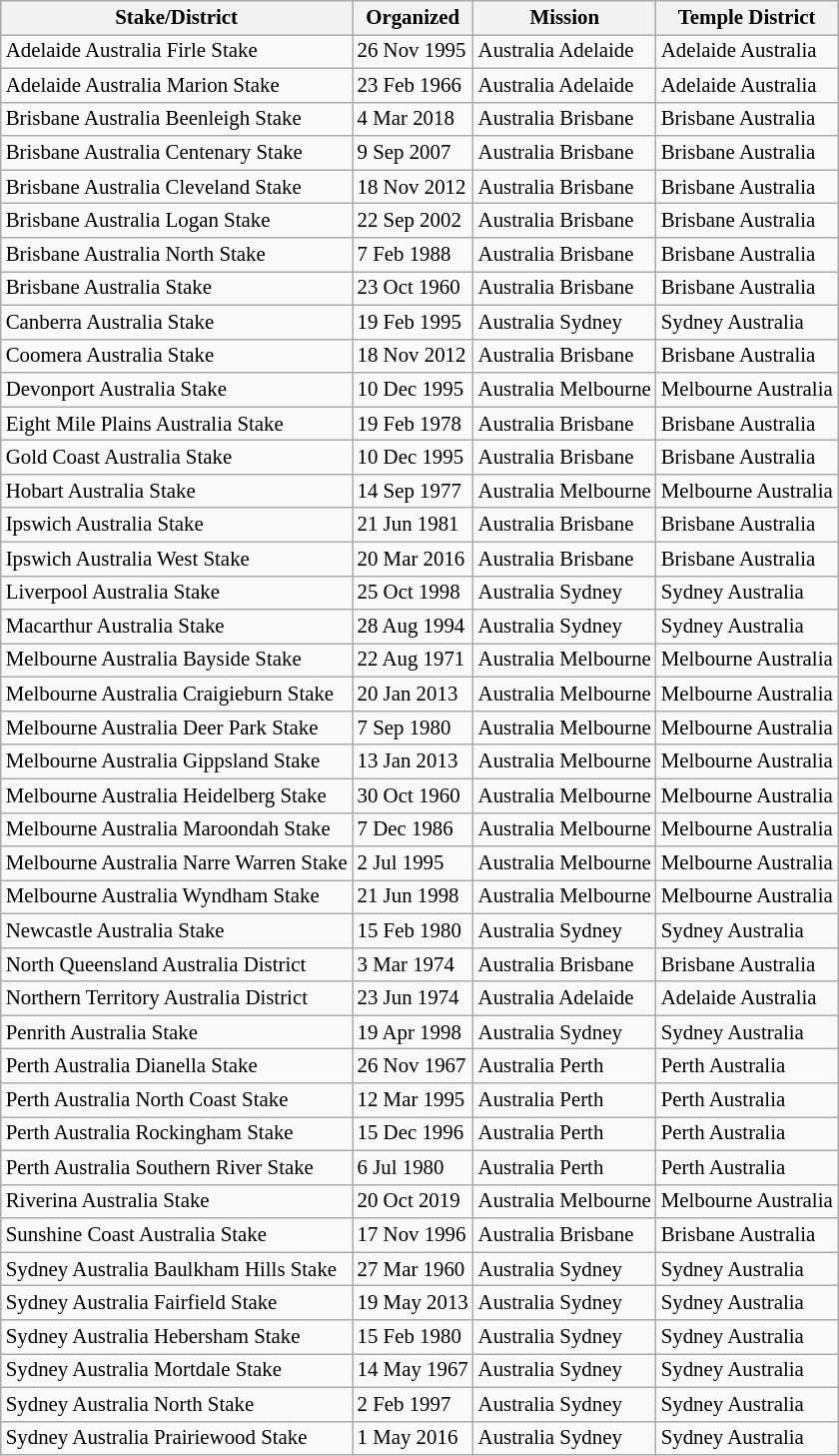<table class="wikitable sortable mw-collapsible mw-collapsed" style="font-size:87%">
<tr>
<th>Stake/District</th>
<th data-sort-type=date>Organized</th>
<th>Mission</th>
<th>Temple District</th>
</tr>
<tr>
<td>Adelaide Australia Firle Stake</td>
<td>26 Nov 1995</td>
<td>Australia Adelaide</td>
<td>Adelaide Australia</td>
</tr>
<tr>
<td>Adelaide Australia Marion Stake</td>
<td>23 Feb 1966</td>
<td>Australia Adelaide</td>
<td>Adelaide Australia</td>
</tr>
<tr>
<td>Brisbane Australia Beenleigh Stake</td>
<td>4 Mar 2018</td>
<td>Australia Brisbane</td>
<td>Brisbane Australia</td>
</tr>
<tr>
<td>Brisbane Australia Centenary Stake</td>
<td>9 Sep 2007</td>
<td>Australia Brisbane</td>
<td>Brisbane Australia</td>
</tr>
<tr>
<td>Brisbane Australia Cleveland Stake</td>
<td>18 Nov 2012</td>
<td>Australia Brisbane</td>
<td>Brisbane Australia</td>
</tr>
<tr>
<td>Brisbane Australia Logan Stake</td>
<td>22 Sep 2002</td>
<td>Australia Brisbane</td>
<td>Brisbane Australia</td>
</tr>
<tr>
<td>Brisbane Australia North Stake</td>
<td>7 Feb 1988</td>
<td>Australia Brisbane</td>
<td>Brisbane Australia</td>
</tr>
<tr>
<td>Brisbane Australia Stake</td>
<td>23 Oct 1960</td>
<td>Australia Brisbane</td>
<td>Brisbane Australia</td>
</tr>
<tr>
<td>Canberra Australia Stake</td>
<td>19 Feb 1995</td>
<td>Australia Sydney</td>
<td>Sydney Australia</td>
</tr>
<tr>
<td>Coomera Australia Stake</td>
<td>18 Nov 2012</td>
<td>Australia Brisbane</td>
<td>Brisbane Australia</td>
</tr>
<tr>
<td>Devonport Australia Stake</td>
<td>10 Dec 1995</td>
<td>Australia Melbourne</td>
<td>Melbourne Australia</td>
</tr>
<tr>
<td>Eight Mile Plains Australia Stake</td>
<td>19 Feb 1978</td>
<td>Australia Brisbane</td>
<td>Brisbane Australia</td>
</tr>
<tr>
<td>Gold Coast Australia Stake</td>
<td>10 Dec 1995</td>
<td>Australia Brisbane</td>
<td>Brisbane Australia</td>
</tr>
<tr>
<td>Hobart Australia Stake</td>
<td>14 Sep 1977</td>
<td>Australia Melbourne</td>
<td>Melbourne Australia</td>
</tr>
<tr>
<td>Ipswich Australia Stake</td>
<td>21 Jun 1981</td>
<td>Australia Brisbane</td>
<td>Brisbane Australia</td>
</tr>
<tr>
<td>Ipswich Australia West Stake</td>
<td>20 Mar 2016</td>
<td>Australia Brisbane</td>
<td>Brisbane Australia</td>
</tr>
<tr>
<td>Liverpool Australia Stake</td>
<td>25 Oct 1998</td>
<td>Australia Sydney</td>
<td>Sydney Australia</td>
</tr>
<tr>
<td>Macarthur Australia Stake</td>
<td>28 Aug 1994</td>
<td>Australia Sydney</td>
<td>Sydney Australia</td>
</tr>
<tr>
<td>Melbourne Australia Bayside Stake</td>
<td>22 Aug 1971</td>
<td>Australia Melbourne</td>
<td>Melbourne Australia</td>
</tr>
<tr>
<td>Melbourne Australia Craigieburn Stake</td>
<td>20 Jan 2013</td>
<td>Australia Melbourne</td>
<td>Melbourne Australia</td>
</tr>
<tr>
<td>Melbourne Australia Deer Park Stake</td>
<td>7 Sep 1980</td>
<td>Australia Melbourne</td>
<td>Melbourne Australia</td>
</tr>
<tr>
<td>Melbourne Australia Gippsland Stake</td>
<td>13 Jan 2013</td>
<td>Australia Melbourne</td>
<td>Melbourne Australia</td>
</tr>
<tr>
<td>Melbourne Australia Heidelberg Stake</td>
<td>30 Oct 1960</td>
<td>Australia Melbourne</td>
<td>Melbourne Australia</td>
</tr>
<tr>
<td>Melbourne Australia Maroondah Stake</td>
<td>7 Dec 1986</td>
<td>Australia Melbourne</td>
<td>Melbourne Australia</td>
</tr>
<tr>
<td>Melbourne Australia Narre Warren Stake</td>
<td>2 Jul 1995</td>
<td>Australia Melbourne</td>
<td>Melbourne Australia</td>
</tr>
<tr>
<td>Melbourne Australia Wyndham Stake</td>
<td>21 Jun 1998</td>
<td>Australia Melbourne</td>
<td>Melbourne Australia</td>
</tr>
<tr>
<td>Newcastle Australia Stake</td>
<td>15 Feb 1980</td>
<td>Australia Sydney</td>
<td>Sydney Australia</td>
</tr>
<tr>
<td>North Queensland Australia District</td>
<td>3 Mar 1974</td>
<td>Australia Brisbane</td>
<td>Brisbane Australia</td>
</tr>
<tr>
<td>Northern Territory Australia District</td>
<td>23 Jun 1974</td>
<td>Australia Adelaide</td>
<td>Adelaide Australia</td>
</tr>
<tr>
<td>Penrith Australia Stake</td>
<td>19 Apr 1998</td>
<td>Australia Sydney</td>
<td>Sydney Australia</td>
</tr>
<tr>
<td>Perth Australia Dianella Stake</td>
<td>26 Nov 1967</td>
<td>Australia Perth</td>
<td>Perth Australia</td>
</tr>
<tr>
<td>Perth Australia North Coast Stake</td>
<td>12 Mar 1995</td>
<td>Australia Perth</td>
<td>Perth Australia</td>
</tr>
<tr>
<td>Perth Australia Rockingham Stake</td>
<td>15 Dec 1996</td>
<td>Australia Perth</td>
<td>Perth Australia</td>
</tr>
<tr>
<td>Perth Australia Southern River Stake</td>
<td>6 Jul 1980</td>
<td>Australia Perth</td>
<td>Perth Australia</td>
</tr>
<tr>
<td>Riverina Australia Stake</td>
<td>20 Oct 2019</td>
<td>Australia Melbourne</td>
<td>Melbourne Australia</td>
</tr>
<tr>
<td>Sunshine Coast Australia Stake</td>
<td>17 Nov 1996</td>
<td>Australia Brisbane</td>
<td>Brisbane Australia</td>
</tr>
<tr>
<td>Sydney Australia Baulkham Hills Stake</td>
<td>27 Mar 1960</td>
<td>Australia Sydney</td>
<td>Sydney Australia</td>
</tr>
<tr>
<td>Sydney Australia Fairfield Stake</td>
<td>19 May 2013</td>
<td>Australia Sydney</td>
<td>Sydney Australia</td>
</tr>
<tr>
<td>Sydney Australia Hebersham Stake</td>
<td>15 Feb 1980</td>
<td>Australia Sydney</td>
<td>Sydney Australia</td>
</tr>
<tr>
<td>Sydney Australia Mortdale Stake</td>
<td>14 May 1967</td>
<td>Australia Sydney</td>
<td>Sydney Australia</td>
</tr>
<tr>
<td>Sydney Australia North Stake</td>
<td>2 Feb 1997</td>
<td>Australia Sydney</td>
<td>Sydney Australia</td>
</tr>
<tr>
<td>Sydney Australia Prairiewood Stake</td>
<td>1 May 2016</td>
<td>Australia Sydney</td>
<td>Sydney Australia</td>
</tr>
</table>
